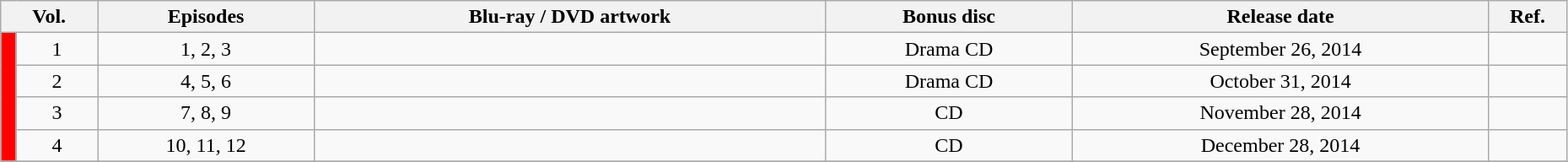<table class="wikitable" style="text-align: center; width: 98%;">
<tr>
<th colspan="2">Vol.</th>
<th>Episodes</th>
<th>Blu-ray / DVD artwork</th>
<th>Bonus disc</th>
<th>Release date</th>
<th width="5%">Ref.</th>
</tr>
<tr>
<td rowspan="10" width="1%" style="background: Red;"></td>
<td>1</td>
<td>1, 2, 3</td>
<td></td>
<td>Drama CD</td>
<td>September 26, 2014</td>
<td></td>
</tr>
<tr>
<td>2</td>
<td>4, 5, 6</td>
<td></td>
<td>Drama CD</td>
<td>October 31, 2014</td>
<td></td>
</tr>
<tr>
<td>3</td>
<td>7, 8, 9</td>
<td></td>
<td>CD</td>
<td>November 28, 2014</td>
<td></td>
</tr>
<tr>
<td>4</td>
<td>10, 11, 12</td>
<td></td>
<td>CD</td>
<td>December 28, 2014</td>
<td></td>
</tr>
<tr>
</tr>
</table>
